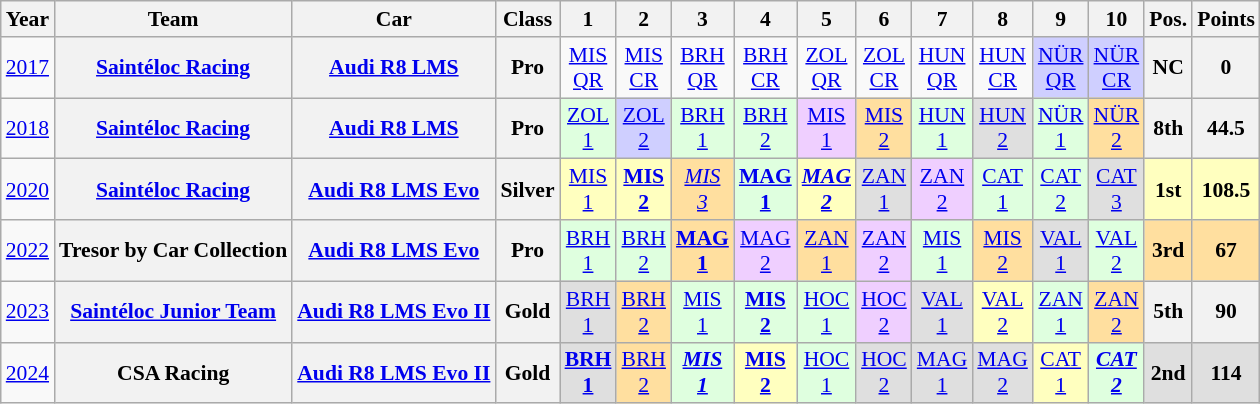<table class="wikitable" border="1" style="text-align:center; font-size:90%;">
<tr>
<th>Year</th>
<th>Team</th>
<th>Car</th>
<th>Class</th>
<th>1</th>
<th>2</th>
<th>3</th>
<th>4</th>
<th>5</th>
<th>6</th>
<th>7</th>
<th>8</th>
<th>9</th>
<th>10</th>
<th>Pos.</th>
<th>Points</th>
</tr>
<tr>
<td><a href='#'>2017</a></td>
<th><a href='#'>Saintéloc Racing</a></th>
<th><a href='#'>Audi R8 LMS</a></th>
<th>Pro</th>
<td><a href='#'>MIS<br>QR</a></td>
<td><a href='#'>MIS<br>CR</a></td>
<td><a href='#'>BRH<br>QR</a></td>
<td><a href='#'>BRH<br>CR</a></td>
<td><a href='#'>ZOL<br>QR</a></td>
<td><a href='#'>ZOL<br>CR</a></td>
<td><a href='#'>HUN<br>QR</a></td>
<td><a href='#'>HUN<br>CR</a></td>
<td style="background:#CFCFFF;"><a href='#'>NÜR<br>QR</a><br></td>
<td style="background:#CFCFFF;"><a href='#'>NÜR<br>CR</a><br></td>
<th>NC</th>
<th>0</th>
</tr>
<tr>
<td><a href='#'>2018</a></td>
<th><a href='#'>Saintéloc Racing</a></th>
<th><a href='#'>Audi R8 LMS</a></th>
<th>Pro</th>
<td style="background:#dfffdf;"><a href='#'>ZOL<br>1</a><br></td>
<td style="background:#cfcfff;"><a href='#'>ZOL<br>2</a><br></td>
<td style="background:#dfffdf;"><a href='#'>BRH<br>1</a><br></td>
<td style="background:#dfffdf;"><a href='#'>BRH<br>2</a><br></td>
<td style="background:#efcfff;"><a href='#'>MIS<br>1</a><br></td>
<td style="background:#ffdf9f;"><a href='#'>MIS<br>2</a><br></td>
<td style="background:#dfffdf;"><a href='#'>HUN<br>1</a><br></td>
<td style="background:#dfdfdf;"><a href='#'>HUN<br>2</a><br></td>
<td style="background:#dfffdf;"><a href='#'>NÜR<br>1</a><br></td>
<td style="background:#ffdf9f;"><a href='#'>NÜR<br>2</a><br></td>
<th>8th</th>
<th>44.5</th>
</tr>
<tr>
<td><a href='#'>2020</a></td>
<th><a href='#'>Saintéloc Racing</a></th>
<th><a href='#'>Audi R8 LMS Evo</a></th>
<th>Silver</th>
<td style="background:#ffffbf;"><a href='#'>MIS<br>1</a><br></td>
<td style="background:#ffffbf;"><strong><a href='#'>MIS<br>2</a></strong><br></td>
<td style="background:#ffdf9f;"><em><a href='#'>MIS<br>3</a></em><br></td>
<td style="background:#dfffdf;"><strong><a href='#'>MAG<br>1</a></strong><br></td>
<td style="background:#ffffbf;"><strong><em><a href='#'>MAG<br>2</a></em></strong><br></td>
<td style="background:#dfdfdf;"><a href='#'>ZAN<br>1</a><br></td>
<td style="background:#efcfff;"><a href='#'>ZAN<br>2</a><br></td>
<td style="background:#dfffdf;"><a href='#'>CAT<br>1</a><br></td>
<td style="background:#dfffdf;"><a href='#'>CAT<br>2</a><br></td>
<td style="background:#dfdfdf;"><a href='#'>CAT<br>3</a><br></td>
<th style="background:#FFFFBF;">1st</th>
<th style="background:#FFFFBF;">108.5</th>
</tr>
<tr>
<td><a href='#'>2022</a></td>
<th>Tresor by Car Collection</th>
<th><a href='#'>Audi R8 LMS Evo</a></th>
<th>Pro</th>
<td style="background:#dfffdf;"><a href='#'>BRH<br>1</a><br></td>
<td style="background:#dfffdf;"><a href='#'>BRH<br>2</a><br></td>
<td style="background:#ffdf9f;"><strong><a href='#'>MAG<br>1</a></strong><br></td>
<td style="background:#efcfff;"><a href='#'>MAG<br>2</a><br></td>
<td style="background:#ffdf9f;"><a href='#'>ZAN<br>1</a><br></td>
<td style="background:#efcfff;"><a href='#'>ZAN<br>2</a><br></td>
<td style="background:#dfffdf;"><a href='#'>MIS<br>1</a><br></td>
<td style="background:#ffdf9f;"><a href='#'>MIS<br>2</a><br></td>
<td style="background:#dfdfdf;"><a href='#'>VAL<br>1</a><br></td>
<td style="background:#dfffdf;"><a href='#'>VAL<br>2</a><br></td>
<th style="background:#FFDF9F;">3rd</th>
<th style="background:#FFDF9F;">67</th>
</tr>
<tr>
<td><a href='#'>2023</a></td>
<th><a href='#'>Saintéloc Junior Team</a></th>
<th><a href='#'>Audi R8 LMS Evo II</a></th>
<th>Gold</th>
<td style="background:#DFDFDF;"><a href='#'>BRH<br>1</a><br></td>
<td style="background:#FFDF9F;"><a href='#'>BRH<br>2</a><br></td>
<td style="background:#DFFFDF;"><a href='#'>MIS<br>1</a><br></td>
<td style="background:#DFFFDF;"><strong><a href='#'>MIS<br>2</a></strong><br></td>
<td style="background:#DFFFDF;"><a href='#'>HOC<br>1</a><br></td>
<td style="background:#EFCFFF;"><a href='#'>HOC<br>2</a><br></td>
<td style="background:#DFDFDF;"><a href='#'>VAL<br>1</a><br></td>
<td style="background:#FFFFBF;"><a href='#'>VAL<br>2</a><br></td>
<td style="background:#DFFFDF;"><a href='#'>ZAN<br>1</a><br></td>
<td style="background:#FFDF9F;"><a href='#'>ZAN<br>2</a><br></td>
<th>5th</th>
<th>90</th>
</tr>
<tr>
<td><a href='#'>2024</a></td>
<th>CSA Racing</th>
<th><a href='#'>Audi R8 LMS Evo II</a></th>
<th>Gold</th>
<td style="background:#DFDFDF;"><strong><a href='#'>BRH<br>1</a></strong><br></td>
<td style="background:#FFDF9F;"><a href='#'>BRH<br>2</a><br></td>
<td style="background:#DFFFDF;"><strong><em><a href='#'>MIS<br>1</a></em></strong><br></td>
<td style="background:#FFFFBF;"><strong><a href='#'>MIS<br>2</a></strong><br></td>
<td style="background:#DFFFDF;"><a href='#'>HOC<br>1</a><br></td>
<td style="background:#DFDFDF;"><a href='#'>HOC<br>2</a><br></td>
<td style="background:#DFDFDF;"><a href='#'>MAG<br>1</a><br></td>
<td style="background:#DFDFDF;"><a href='#'>MAG<br>2</a><br></td>
<td style="background:#FFFFBF;"><a href='#'>CAT<br>1</a><br></td>
<td style="background:#DFFFDF;"><strong><em><a href='#'>CAT<br>2</a></em></strong><br></td>
<th style="background:#DFDFDF;">2nd</th>
<th style="background:#DFDFDF;">114</th>
</tr>
</table>
